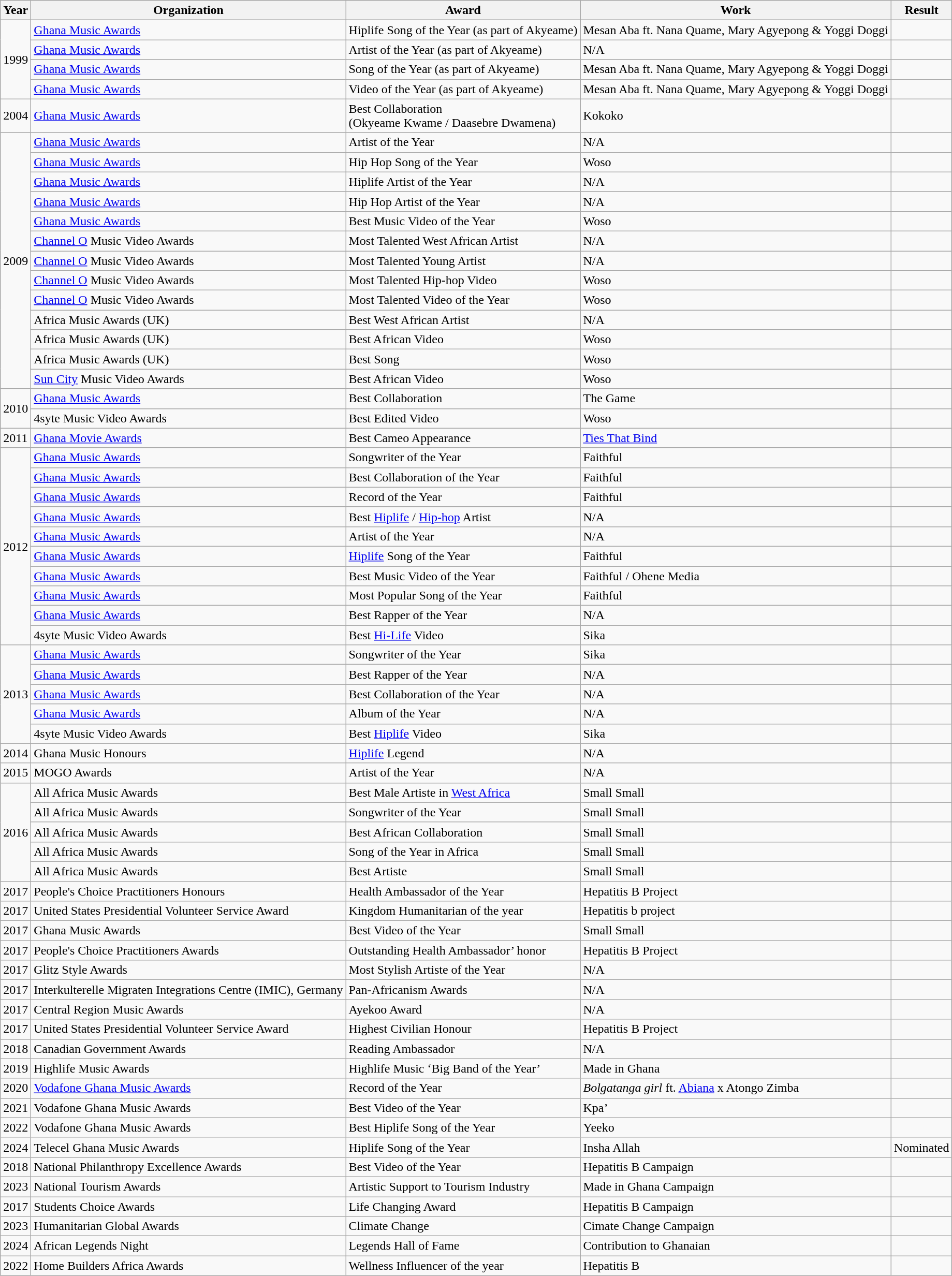<table class="wikitable sortable">
<tr>
<th>Year</th>
<th>Organization</th>
<th>Award</th>
<th>Work</th>
<th>Result</th>
</tr>
<tr>
<td rowspan="4">1999</td>
<td><a href='#'>Ghana Music Awards</a></td>
<td>Hiplife Song of the Year (as part of Akyeame)</td>
<td>Mesan Aba ft. Nana Quame, Mary Agyepong & Yoggi Doggi</td>
<td></td>
</tr>
<tr>
<td><a href='#'>Ghana Music Awards</a></td>
<td>Artist of the Year (as part of Akyeame)</td>
<td>N/A</td>
<td></td>
</tr>
<tr>
<td><a href='#'>Ghana Music Awards</a></td>
<td>Song of the Year (as part of Akyeame)</td>
<td>Mesan Aba ft. Nana Quame, Mary Agyepong & Yoggi Doggi</td>
<td></td>
</tr>
<tr>
<td><a href='#'>Ghana Music Awards</a></td>
<td>Video of the Year (as part of Akyeame)</td>
<td>Mesan Aba ft. Nana Quame, Mary Agyepong & Yoggi Doggi</td>
<td></td>
</tr>
<tr>
<td rowspan="1">2004</td>
<td><a href='#'>Ghana Music Awards</a></td>
<td>Best Collaboration <br>(Okyeame Kwame / Daasebre Dwamena)</td>
<td>Kokoko</td>
<td></td>
</tr>
<tr>
<td rowspan="13">2009</td>
<td><a href='#'>Ghana Music Awards</a></td>
<td>Artist of the Year</td>
<td>N/A</td>
<td></td>
</tr>
<tr>
<td><a href='#'>Ghana Music Awards</a></td>
<td>Hip Hop Song of the Year</td>
<td>Woso</td>
<td></td>
</tr>
<tr>
<td><a href='#'>Ghana Music Awards</a></td>
<td>Hiplife Artist of the Year</td>
<td>N/A</td>
<td></td>
</tr>
<tr>
<td><a href='#'>Ghana Music Awards</a></td>
<td>Hip Hop Artist of the Year</td>
<td>N/A</td>
<td></td>
</tr>
<tr>
<td><a href='#'>Ghana Music Awards</a></td>
<td>Best Music Video of the Year</td>
<td>Woso</td>
<td></td>
</tr>
<tr>
<td><a href='#'>Channel O</a> Music Video Awards</td>
<td>Most Talented West African Artist</td>
<td>N/A</td>
<td></td>
</tr>
<tr>
<td><a href='#'>Channel O</a> Music Video Awards</td>
<td>Most Talented Young Artist</td>
<td>N/A</td>
<td></td>
</tr>
<tr>
<td><a href='#'>Channel O</a> Music Video Awards</td>
<td>Most Talented Hip-hop Video</td>
<td>Woso</td>
<td></td>
</tr>
<tr>
<td><a href='#'>Channel O</a> Music Video Awards</td>
<td>Most Talented Video of the Year</td>
<td>Woso</td>
<td></td>
</tr>
<tr>
<td>Africa Music Awards (UK)</td>
<td>Best West African Artist</td>
<td>N/A</td>
<td></td>
</tr>
<tr>
<td>Africa Music Awards (UK)</td>
<td>Best African Video</td>
<td>Woso</td>
<td></td>
</tr>
<tr>
<td>Africa Music Awards (UK)</td>
<td>Best Song</td>
<td>Woso</td>
<td></td>
</tr>
<tr>
<td><a href='#'>Sun City</a> Music Video Awards</td>
<td>Best African Video</td>
<td>Woso</td>
<td></td>
</tr>
<tr>
<td rowspan="2">2010</td>
<td><a href='#'>Ghana Music Awards</a></td>
<td>Best Collaboration</td>
<td>The Game</td>
<td></td>
</tr>
<tr>
<td>4syte Music Video Awards</td>
<td>Best Edited Video</td>
<td>Woso</td>
<td></td>
</tr>
<tr>
<td rowspan="1">2011</td>
<td><a href='#'>Ghana Movie Awards</a></td>
<td>Best Cameo Appearance</td>
<td><a href='#'>Ties That Bind</a></td>
<td></td>
</tr>
<tr>
<td rowspan="10">2012</td>
<td><a href='#'>Ghana Music Awards</a></td>
<td>Songwriter of the Year</td>
<td>Faithful</td>
<td></td>
</tr>
<tr>
<td><a href='#'>Ghana Music Awards</a></td>
<td>Best Collaboration of the Year</td>
<td>Faithful</td>
<td></td>
</tr>
<tr>
<td><a href='#'>Ghana Music Awards</a></td>
<td>Record of the Year</td>
<td>Faithful</td>
<td></td>
</tr>
<tr>
<td><a href='#'>Ghana Music Awards</a></td>
<td>Best <a href='#'>Hiplife</a> / <a href='#'>Hip-hop</a> Artist</td>
<td>N/A</td>
<td></td>
</tr>
<tr>
<td><a href='#'>Ghana Music Awards</a></td>
<td>Artist of the Year</td>
<td>N/A</td>
<td></td>
</tr>
<tr>
<td><a href='#'>Ghana Music Awards</a></td>
<td><a href='#'>Hiplife</a> Song of the Year</td>
<td>Faithful</td>
<td></td>
</tr>
<tr>
<td><a href='#'>Ghana Music Awards</a></td>
<td>Best Music Video of the Year</td>
<td>Faithful / Ohene Media</td>
<td></td>
</tr>
<tr>
<td><a href='#'>Ghana Music Awards</a></td>
<td>Most Popular Song of the Year</td>
<td>Faithful</td>
<td></td>
</tr>
<tr>
<td><a href='#'>Ghana Music Awards</a></td>
<td>Best Rapper of the Year</td>
<td>N/A</td>
<td></td>
</tr>
<tr>
<td>4syte Music Video Awards</td>
<td>Best <a href='#'>Hi-Life</a> Video</td>
<td>Sika</td>
<td></td>
</tr>
<tr>
<td rowspan="5">2013</td>
<td><a href='#'>Ghana Music Awards</a></td>
<td>Songwriter of the Year</td>
<td>Sika</td>
<td></td>
</tr>
<tr>
<td><a href='#'>Ghana Music Awards</a></td>
<td>Best Rapper of the Year</td>
<td>N/A</td>
<td></td>
</tr>
<tr>
<td><a href='#'>Ghana Music Awards</a></td>
<td>Best Collaboration of the Year</td>
<td>N/A</td>
<td></td>
</tr>
<tr>
<td><a href='#'>Ghana Music Awards</a></td>
<td>Album of the Year</td>
<td>N/A</td>
<td></td>
</tr>
<tr>
<td>4syte Music Video Awards</td>
<td>Best <a href='#'>Hiplife</a> Video</td>
<td>Sika</td>
<td></td>
</tr>
<tr>
<td rowspan="1">2014</td>
<td>Ghana Music Honours</td>
<td><a href='#'>Hiplife</a> Legend</td>
<td>N/A</td>
<td></td>
</tr>
<tr>
<td rowspan="1">2015</td>
<td>MOGO Awards</td>
<td>Artist of the Year</td>
<td>N/A</td>
<td></td>
</tr>
<tr>
<td rowspan="5">2016</td>
<td>All Africa Music Awards</td>
<td>Best Male Artiste in <a href='#'>West Africa</a></td>
<td>Small Small</td>
<td></td>
</tr>
<tr>
<td>All Africa Music Awards</td>
<td>Songwriter of the Year</td>
<td>Small Small</td>
<td></td>
</tr>
<tr>
<td>All Africa Music Awards</td>
<td>Best African Collaboration</td>
<td>Small Small</td>
<td></td>
</tr>
<tr>
<td>All Africa Music Awards</td>
<td>Song of the Year in Africa</td>
<td>Small Small</td>
<td></td>
</tr>
<tr>
<td>All Africa Music Awards</td>
<td>Best Artiste</td>
<td>Small Small</td>
<td></td>
</tr>
<tr>
<td rowspan="1">2017</td>
<td>People's Choice Practitioners Honours</td>
<td>Health Ambassador of the Year</td>
<td>Hepatitis B Project</td>
<td></td>
</tr>
<tr>
<td>2017</td>
<td>United States Presidential Volunteer Service Award</td>
<td>Kingdom Humanitarian of the year</td>
<td>Hepatitis b project</td>
<td></td>
</tr>
<tr>
<td>2017</td>
<td>Ghana Music Awards</td>
<td>Best Video of the Year</td>
<td>Small Small</td>
<td></td>
</tr>
<tr>
<td>2017</td>
<td>People's Choice Practitioners Awards</td>
<td>Outstanding Health Ambassador’ honor</td>
<td>Hepatitis B Project</td>
<td></td>
</tr>
<tr>
<td>2017</td>
<td>Glitz Style Awards</td>
<td>Most Stylish Artiste of the Year</td>
<td>N/A</td>
<td></td>
</tr>
<tr>
<td>2017</td>
<td>Interkulterelle Migraten Integrations Centre (IMIC), Germany</td>
<td>Pan-Africanism Awards</td>
<td>N/A</td>
<td></td>
</tr>
<tr>
<td>2017</td>
<td>Central Region Music Awards</td>
<td>Ayekoo Award</td>
<td>N/A</td>
<td></td>
</tr>
<tr>
<td>2017</td>
<td>United States Presidential Volunteer Service Award</td>
<td>Highest Civilian Honour</td>
<td>Hepatitis B Project</td>
<td></td>
</tr>
<tr>
<td>2018</td>
<td>Canadian Government Awards</td>
<td>Reading Ambassador</td>
<td>N/A</td>
<td></td>
</tr>
<tr>
<td>2019</td>
<td>Highlife Music Awards</td>
<td>Highlife Music ‘Big Band of the Year’</td>
<td>Made in Ghana</td>
<td></td>
</tr>
<tr>
<td>2020</td>
<td><a href='#'>Vodafone Ghana Music Awards</a></td>
<td>Record of the Year</td>
<td><em>Bolgatanga girl</em> ft. <a href='#'>Abiana</a> x Atongo Zimba</td>
<td></td>
</tr>
<tr>
<td>2021</td>
<td>Vodafone Ghana Music Awards</td>
<td>Best Video of the Year</td>
<td>Kpa’</td>
<td></td>
</tr>
<tr>
<td>2022</td>
<td>Vodafone Ghana Music Awards</td>
<td>Best Hiplife Song of the Year</td>
<td>Yeeko</td>
<td></td>
</tr>
<tr>
<td>2024</td>
<td>Telecel Ghana Music Awards</td>
<td>Hiplife Song of the Year</td>
<td>Insha Allah</td>
<td>Nominated</td>
</tr>
<tr>
<td>2018</td>
<td>National Philanthropy Excellence Awards</td>
<td>Best Video of the Year</td>
<td>Hepatitis B Campaign</td>
<td></td>
</tr>
<tr>
<td>2023</td>
<td>National Tourism Awards</td>
<td>Artistic Support to Tourism Industry</td>
<td>Made in Ghana Campaign</td>
<td></td>
</tr>
<tr>
<td>2017</td>
<td>Students Choice Awards</td>
<td>Life Changing Award</td>
<td>Hepatitis B Campaign</td>
<td></td>
</tr>
<tr>
<td>2023</td>
<td>Humanitarian Global Awards</td>
<td>Climate Change</td>
<td>Cimate Change Campaign</td>
<td></td>
</tr>
<tr>
<td>2024</td>
<td>African Legends Night</td>
<td>Legends Hall of Fame</td>
<td>Contribution to Ghanaian</td>
<td></td>
</tr>
<tr>
<td>2022</td>
<td>Home Builders Africa Awards</td>
<td>Wellness Influencer of the year</td>
<td>Hepatitis B</td>
<td></td>
</tr>
</table>
